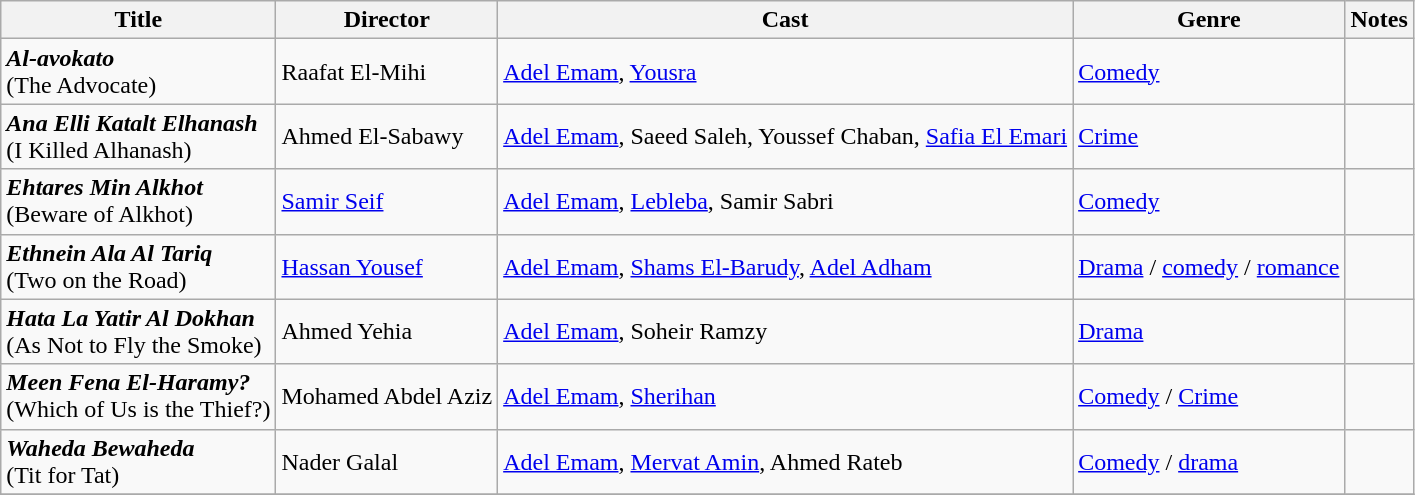<table class="wikitable">
<tr>
<th>Title</th>
<th>Director</th>
<th>Cast</th>
<th>Genre</th>
<th>Notes</th>
</tr>
<tr>
<td><strong><em>Al-avokato</em></strong><br>(The Advocate)</td>
<td>Raafat El-Mihi</td>
<td><a href='#'>Adel Emam</a>, <a href='#'>Yousra</a></td>
<td><a href='#'>Comedy</a></td>
<td></td>
</tr>
<tr>
<td><strong><em>Ana Elli Katalt Elhanash </em></strong><br>(I Killed Alhanash)</td>
<td>Ahmed El-Sabawy</td>
<td><a href='#'>Adel Emam</a>, Saeed Saleh, Youssef Chaban, <a href='#'>Safia El Emari</a></td>
<td><a href='#'>Crime</a></td>
<td></td>
</tr>
<tr>
<td><strong><em>Ehtares Min Alkhot</em></strong><br>(Beware of Alkhot)</td>
<td><a href='#'>Samir Seif</a></td>
<td><a href='#'>Adel Emam</a>, <a href='#'>Lebleba</a>, Samir Sabri</td>
<td><a href='#'>Comedy</a></td>
<td></td>
</tr>
<tr>
<td><strong><em>Ethnein Ala Al Tariq</em></strong><br>(Two on the Road)</td>
<td><a href='#'>Hassan Yousef</a></td>
<td><a href='#'>Adel Emam</a>, <a href='#'>Shams El-Barudy</a>, <a href='#'>Adel Adham</a></td>
<td><a href='#'>Drama</a> / <a href='#'>comedy</a> / <a href='#'>romance</a></td>
<td></td>
</tr>
<tr>
<td><strong><em>Hata La Yatir Al Dokhan</em></strong><br>(As Not to Fly the Smoke)</td>
<td>Ahmed Yehia</td>
<td><a href='#'>Adel Emam</a>, Soheir Ramzy</td>
<td><a href='#'>Drama</a></td>
<td></td>
</tr>
<tr>
<td><strong><em>Meen Fena El-Haramy?</em></strong><br>(Which of Us is the Thief?)</td>
<td>Mohamed Abdel Aziz</td>
<td><a href='#'>Adel Emam</a>, <a href='#'>Sherihan</a></td>
<td><a href='#'>Comedy</a> /  <a href='#'>Crime</a></td>
<td></td>
</tr>
<tr>
<td><strong><em>Waheda Bewaheda</em></strong><br>(Tit for Tat)</td>
<td>Nader Galal</td>
<td><a href='#'>Adel Emam</a>, <a href='#'>Mervat Amin</a>, Ahmed Rateb</td>
<td><a href='#'>Comedy</a> / <a href='#'>drama</a></td>
<td></td>
</tr>
<tr>
</tr>
</table>
